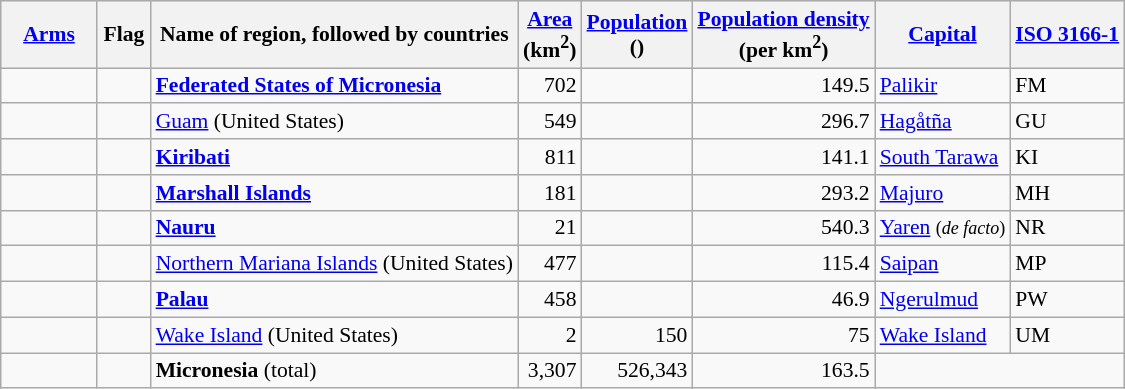<table class="wikitable sortable" style="border:1px solid #aaa; font-size:90%;">
<tr style="background:#ececec;"|>
<th style="line-height:95%; width:4em" class="unsortable"><a href='#'>Arms</a></th>
<th style="line-height:95%; width:2em" class="unsortable">Flag</th>
<th>Name of region, followed by countries</th>
<th data-sort-type="number"><a href='#'>Area</a><br>(km<sup>2</sup>)</th>
<th data-sort-type="number"><a href='#'>Population</a><br>()</th>
<th data-sort-type="number"><a href='#'>Population density</a><br>(per km<sup>2</sup>)</th>
<th><a href='#'>Capital</a></th>
<th><a href='#'>ISO 3166-1</a></th>
</tr>
<tr>
<td style="text-align:center;"></td>
<td style="text-align:center;"></td>
<td><strong><a href='#'>Federated States of Micronesia</a></strong></td>
<td style="text-align:right;">702</td>
<td style="text-align:right;"></td>
<td style="text-align:right;">149.5</td>
<td><a href='#'>Palikir</a></td>
<td>FM</td>
</tr>
<tr>
<td style="text-align:center;"></td>
<td style="text-align:center;"></td>
<td><a href='#'>Guam</a> (United States)</td>
<td style="text-align:right;">549</td>
<td style="text-align:right;"></td>
<td style="text-align:right;">296.7</td>
<td><a href='#'>Hagåtña</a></td>
<td>GU</td>
</tr>
<tr>
<td style="text-align:center;"></td>
<td style="text-align:center;"></td>
<td><strong><a href='#'>Kiribati</a></strong></td>
<td style="text-align:right;">811</td>
<td style="text-align:right;"></td>
<td style="text-align:right;">141.1</td>
<td><a href='#'>South Tarawa</a></td>
<td>KI</td>
</tr>
<tr>
<td style="text-align:center;"></td>
<td style="text-align:center;"></td>
<td><strong><a href='#'>Marshall Islands</a></strong></td>
<td style="text-align:right;">181</td>
<td style="text-align:right;"></td>
<td style="text-align:right;">293.2</td>
<td><a href='#'>Majuro</a></td>
<td>MH</td>
</tr>
<tr>
<td style="text-align:center;"></td>
<td style="text-align:center;"></td>
<td><strong><a href='#'>Nauru</a></strong></td>
<td style="text-align:right;">21</td>
<td style="text-align:right;"></td>
<td style="text-align:right;">540.3</td>
<td><a href='#'>Yaren</a> <small>(<em>de facto</em>)</small></td>
<td>NR</td>
</tr>
<tr>
<td style="text-align:center;"></td>
<td style="text-align:center;"></td>
<td><a href='#'>Northern Mariana Islands</a> (United States)</td>
<td style="text-align:right;">477</td>
<td style="text-align:right;"></td>
<td style="text-align:right;">115.4</td>
<td><a href='#'>Saipan</a></td>
<td>MP</td>
</tr>
<tr>
<td style="text-align:center;"></td>
<td style="text-align:center;"></td>
<td><strong><a href='#'>Palau</a></strong></td>
<td style="text-align:right;">458</td>
<td style="text-align:right;"></td>
<td style="text-align:right;">46.9</td>
<td><a href='#'>Ngerulmud</a></td>
<td>PW</td>
</tr>
<tr>
<td style="text-align:center;"></td>
<td style="text-align:center;"></td>
<td><a href='#'>Wake Island</a> (United States)</td>
<td style="text-align:right;">2</td>
<td style="text-align:right;">150</td>
<td style="text-align:right;">75</td>
<td><a href='#'>Wake Island</a></td>
<td>UM</td>
</tr>
<tr>
<td style="text-align:center;"></td>
<td style="text-align:center;"></td>
<td><strong>Micronesia</strong> (total)</td>
<td style="text-align:right;">3,307</td>
<td style="text-align:right;">526,343</td>
<td style="text-align:right;">163.5</td>
</tr>
</table>
